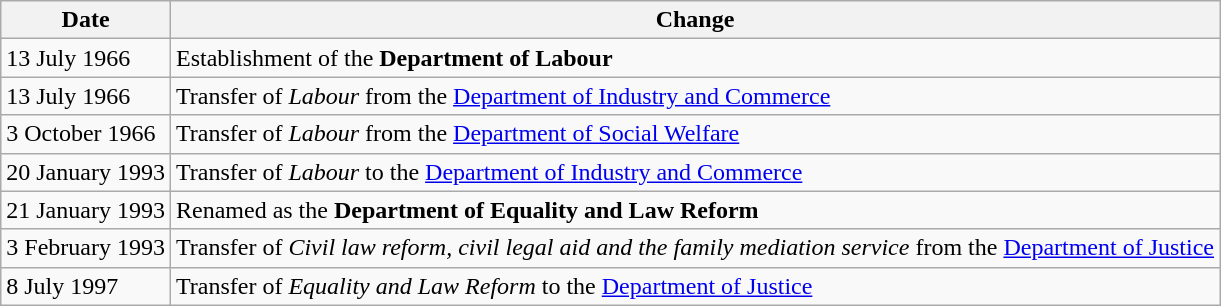<table class="wikitable">
<tr>
<th>Date</th>
<th>Change</th>
</tr>
<tr>
<td>13 July 1966</td>
<td>Establishment of the <strong>Department of Labour</strong></td>
</tr>
<tr>
<td>13 July 1966</td>
<td>Transfer of <em>Labour</em> from the <a href='#'>Department of Industry and Commerce</a></td>
</tr>
<tr>
<td>3 October 1966</td>
<td>Transfer of <em>Labour</em> from the <a href='#'>Department of Social Welfare</a></td>
</tr>
<tr>
<td>20 January 1993</td>
<td>Transfer of <em>Labour</em> to the <a href='#'>Department of Industry and Commerce</a></td>
</tr>
<tr>
<td>21 January 1993</td>
<td>Renamed as the <strong>Department of Equality and Law Reform</strong></td>
</tr>
<tr>
<td>3 February 1993</td>
<td>Transfer of <em>Civil law reform, civil legal aid and the family mediation service</em> from the <a href='#'>Department of Justice</a></td>
</tr>
<tr>
<td>8 July 1997</td>
<td>Transfer of <em>Equality and Law Reform</em> to the <a href='#'>Department of Justice</a></td>
</tr>
</table>
